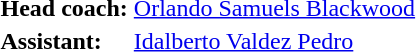<table>
<tr>
<td><strong>Head coach:</strong></td>
<td><a href='#'>Orlando Samuels Blackwood</a></td>
</tr>
<tr>
<td><strong>Assistant:</strong></td>
<td><a href='#'>Idalberto Valdez Pedro</a></td>
</tr>
</table>
